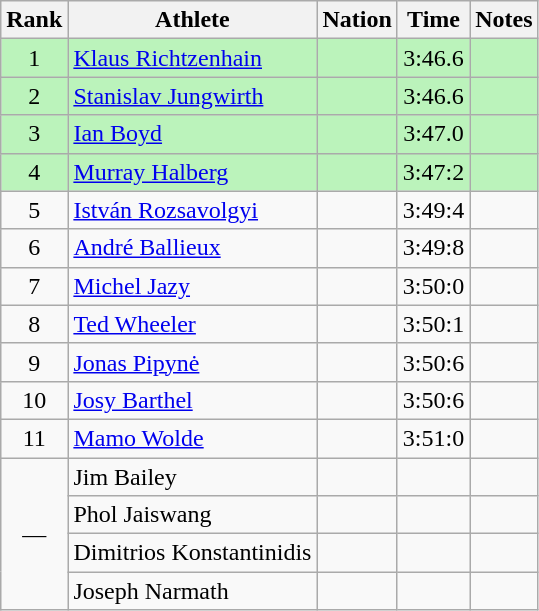<table class="wikitable sortable" style="text-align:center">
<tr>
<th>Rank</th>
<th>Athlete</th>
<th>Nation</th>
<th>Time</th>
<th>Notes</th>
</tr>
<tr bgcolor=bbf3bb>
<td>1</td>
<td align=left><a href='#'>Klaus Richtzenhain</a></td>
<td align=left></td>
<td>3:46.6</td>
<td></td>
</tr>
<tr bgcolor=bbf3bb>
<td>2</td>
<td align=left><a href='#'>Stanislav Jungwirth</a></td>
<td align=left></td>
<td>3:46.6</td>
<td></td>
</tr>
<tr bgcolor=bbf3bb>
<td>3</td>
<td align=left><a href='#'>Ian Boyd</a></td>
<td align=left></td>
<td>3:47.0</td>
<td></td>
</tr>
<tr bgcolor=bbf3bb>
<td>4</td>
<td align=left><a href='#'>Murray Halberg</a></td>
<td align=left></td>
<td>3:47:2</td>
<td></td>
</tr>
<tr>
<td>5</td>
<td align=left><a href='#'>István Rozsavolgyi</a></td>
<td align=left></td>
<td>3:49:4</td>
<td></td>
</tr>
<tr>
<td>6</td>
<td align=left><a href='#'>André Ballieux</a></td>
<td align=left></td>
<td>3:49:8</td>
<td></td>
</tr>
<tr>
<td>7</td>
<td align=left><a href='#'>Michel Jazy</a></td>
<td align=left></td>
<td>3:50:0</td>
<td></td>
</tr>
<tr>
<td>8</td>
<td align=left><a href='#'>Ted Wheeler</a></td>
<td align=left></td>
<td>3:50:1</td>
<td></td>
</tr>
<tr>
<td>9</td>
<td align=left><a href='#'>Jonas Pipynė</a></td>
<td align=left></td>
<td>3:50:6</td>
<td></td>
</tr>
<tr>
<td>10</td>
<td align=left><a href='#'>Josy Barthel</a></td>
<td align=left></td>
<td>3:50:6</td>
<td></td>
</tr>
<tr>
<td>11</td>
<td align=left><a href='#'>Mamo Wolde</a></td>
<td align=left></td>
<td>3:51:0</td>
<td></td>
</tr>
<tr>
<td rowspan=4 data-sort-value=12>—</td>
<td align=left>Jim Bailey</td>
<td align=left></td>
<td></td>
<td></td>
</tr>
<tr>
<td align=left>Phol Jaiswang</td>
<td align=left></td>
<td></td>
<td></td>
</tr>
<tr>
<td align=left>Dimitrios Konstantinidis</td>
<td align=left></td>
<td></td>
<td></td>
</tr>
<tr>
<td align=left>Joseph Narmath</td>
<td align=left></td>
<td></td>
<td></td>
</tr>
</table>
